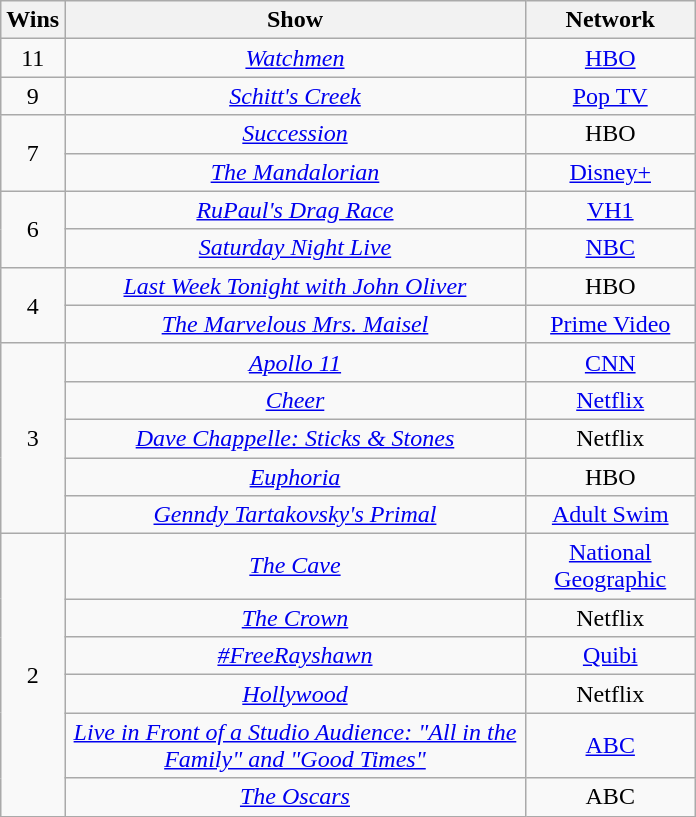<table class="wikitable sortable" style="text-align: center; max-width:29em">
<tr>
<th scope="col">Wins</th>
<th scope="col">Show</th>
<th scope="col">Network</th>
</tr>
<tr>
<td scope="row">11</td>
<td><em><a href='#'>Watchmen</a></em></td>
<td><a href='#'>HBO</a></td>
</tr>
<tr>
<td scope="row">9</td>
<td><em><a href='#'>Schitt's Creek</a></em></td>
<td><a href='#'>Pop TV</a></td>
</tr>
<tr>
<td scope="row" rowspan="2">7</td>
<td><em><a href='#'>Succession</a></em></td>
<td>HBO</td>
</tr>
<tr>
<td data-sort-value="Mandalorian"><em><a href='#'>The Mandalorian</a></em></td>
<td><a href='#'>Disney+</a></td>
</tr>
<tr>
<td scope="row" rowspan="2">6</td>
<td><em><a href='#'>RuPaul's Drag Race</a></em></td>
<td><a href='#'>VH1</a></td>
</tr>
<tr>
<td><em><a href='#'>Saturday Night Live</a></em></td>
<td><a href='#'>NBC</a></td>
</tr>
<tr>
<td scope="row" rowspan="2">4</td>
<td><em><a href='#'>Last Week Tonight with John Oliver</a></em></td>
<td>HBO</td>
</tr>
<tr>
<td data-sort-value="Marvelous Mrs. Maisel"><em><a href='#'>The Marvelous Mrs. Maisel</a></em></td>
<td><a href='#'>Prime Video</a></td>
</tr>
<tr>
<td scope="row" rowspan="5">3</td>
<td><em><a href='#'>Apollo 11</a></em></td>
<td><a href='#'>CNN</a></td>
</tr>
<tr>
<td><em><a href='#'>Cheer</a></em></td>
<td><a href='#'>Netflix</a></td>
</tr>
<tr>
<td><em><a href='#'>Dave Chappelle: Sticks & Stones</a></em></td>
<td>Netflix</td>
</tr>
<tr>
<td><em><a href='#'>Euphoria</a></em></td>
<td>HBO</td>
</tr>
<tr>
<td><em><a href='#'>Genndy Tartakovsky's Primal</a></em></td>
<td><a href='#'>Adult Swim</a></td>
</tr>
<tr>
<td scope="row" rowspan="6">2</td>
<td data-sort-value="Cave"><em><a href='#'>The Cave</a></em></td>
<td><a href='#'>National Geographic</a></td>
</tr>
<tr>
<td data-sort-value="Crown"><em><a href='#'>The Crown</a></em></td>
<td>Netflix</td>
</tr>
<tr>
<td data-sort-value="FreeRayshawn"><em><a href='#'>#FreeRayshawn</a></em></td>
<td><a href='#'>Quibi</a></td>
</tr>
<tr>
<td><em><a href='#'>Hollywood</a></em></td>
<td>Netflix</td>
</tr>
<tr>
<td><em><a href='#'>Live in Front of a Studio Audience: "All in the Family" and "Good Times"</a></em></td>
<td><a href='#'>ABC</a></td>
</tr>
<tr>
<td data-sort-value="Oscars"><em><a href='#'>The Oscars</a></em></td>
<td>ABC</td>
</tr>
</table>
